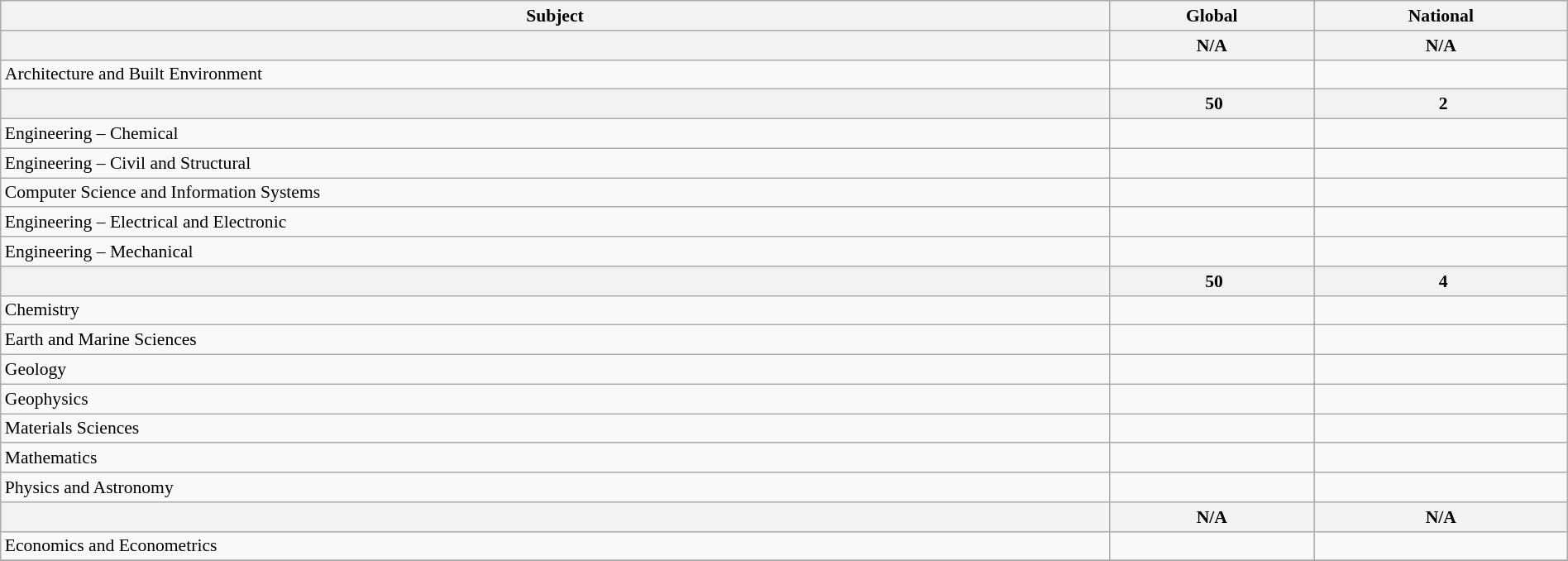<table class="wikitable sortable" style="width: 100%; font-size: 90%">
<tr>
<th>Subject</th>
<th>Global</th>
<th>National</th>
</tr>
<tr>
<th></th>
<th>N/A</th>
<th>N/A</th>
</tr>
<tr>
<td>Architecture and Built Environment</td>
<td data-sort-value="51–100"></td>
<td data-sort-value="3–5"></td>
</tr>
<tr>
<th></th>
<th data-sort-value="50"> 50</th>
<th data-sort-value="2"> 2</th>
</tr>
<tr>
<td>Engineering – Chemical</td>
<td data-sort-value="32"></td>
<td data-sort-value="1"></td>
</tr>
<tr>
<td>Engineering – Civil and Structural</td>
<td data-sort-value="101–150"></td>
<td data-sort-value="4–6"></td>
</tr>
<tr>
<td>Computer Science and Information Systems</td>
<td data-sort-value="104"></td>
<td data-sort-value="5"></td>
</tr>
<tr>
<td>Engineering – Electrical and Electronic</td>
<td data-sort-value="57"></td>
<td data-sort-value="4"></td>
</tr>
<tr>
<td>Engineering – Mechanical</td>
<td data-sort-value="35"></td>
<td data-sort-value="3"></td>
</tr>
<tr>
<th></th>
<th data-sort-value="50"> 50</th>
<th data-sort-value="4"> 4</th>
</tr>
<tr>
<td>Chemistry</td>
<td data-sort-value="59"></td>
<td data-sort-value="3"></td>
</tr>
<tr>
<td>Earth and Marine Sciences</td>
<td data-sort-value="101–150"></td>
<td data-sort-value="7–13"></td>
</tr>
<tr>
<td>Geology</td>
<td data-sort-value="101–150"></td>
<td data-sort-value="7–13"></td>
</tr>
<tr>
<td>Geophysics</td>
<td data-sort-value="101–150"></td>
<td data-sort-value="7–13"></td>
</tr>
<tr>
<td>Materials Sciences</td>
<td data-sort-value="29"></td>
<td data-sort-value="2"></td>
</tr>
<tr>
<td>Mathematics</td>
<td data-sort-value="143"></td>
<td data-sort-value="9"></td>
</tr>
<tr>
<td>Physics and Astronomy</td>
<td data-sort-value="46"></td>
<td data-sort-value="4"></td>
</tr>
<tr>
<th></th>
<th>N/A</th>
<th>N/A</th>
</tr>
<tr>
<td>Economics and Econometrics</td>
<td data-sort-value="301–350"></td>
<td data-sort-value="12–15"></td>
</tr>
<tr>
</tr>
</table>
